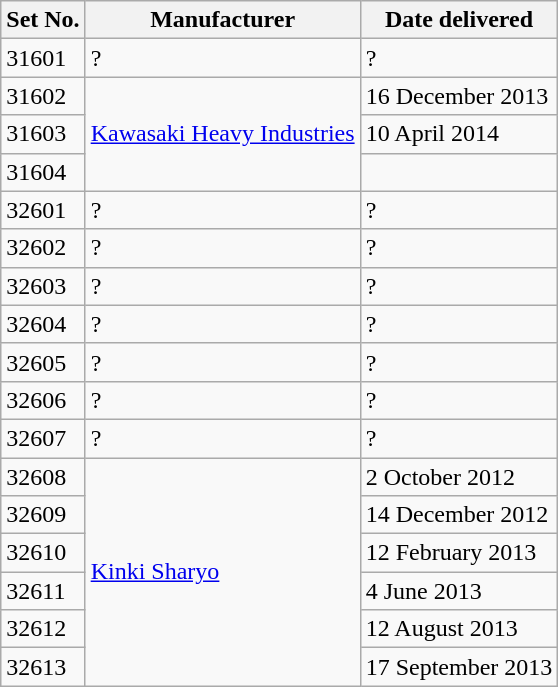<table class="wikitable">
<tr>
<th>Set No.</th>
<th>Manufacturer</th>
<th>Date delivered</th>
</tr>
<tr>
<td>31601</td>
<td>?</td>
<td>?</td>
</tr>
<tr>
<td>31602</td>
<td rowspan="3"><a href='#'>Kawasaki Heavy Industries</a></td>
<td>16 December 2013</td>
</tr>
<tr>
<td>31603</td>
<td>10 April 2014</td>
</tr>
<tr>
<td>31604</td>
<td></td>
</tr>
<tr>
<td>32601</td>
<td>?</td>
<td>?</td>
</tr>
<tr>
<td>32602</td>
<td>?</td>
<td>?</td>
</tr>
<tr>
<td>32603</td>
<td>?</td>
<td>?</td>
</tr>
<tr>
<td>32604</td>
<td>?</td>
<td>?</td>
</tr>
<tr>
<td>32605</td>
<td>?</td>
<td>?</td>
</tr>
<tr>
<td>32606</td>
<td>?</td>
<td>?</td>
</tr>
<tr>
<td>32607</td>
<td>?</td>
<td>?</td>
</tr>
<tr>
<td>32608</td>
<td rowspan="6"><a href='#'>Kinki Sharyo</a></td>
<td>2 October 2012</td>
</tr>
<tr>
<td>32609</td>
<td>14 December 2012</td>
</tr>
<tr>
<td>32610</td>
<td>12 February 2013</td>
</tr>
<tr>
<td>32611</td>
<td>4 June 2013</td>
</tr>
<tr>
<td>32612</td>
<td>12 August 2013</td>
</tr>
<tr>
<td>32613</td>
<td>17 September 2013</td>
</tr>
</table>
